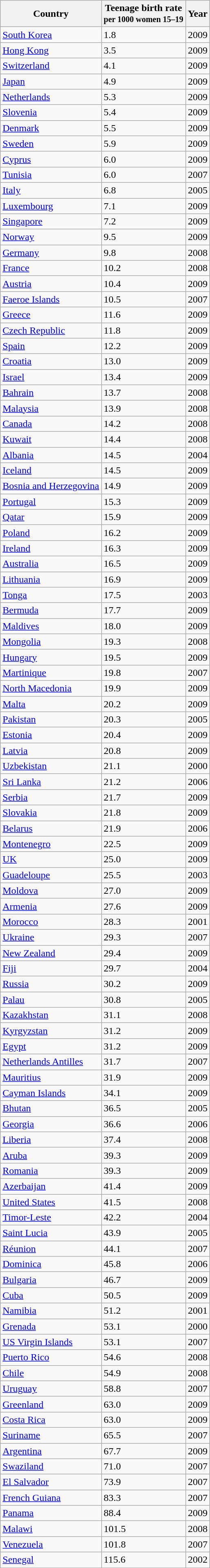<table class="wikitable sortable collapsible collapsed" border="1" margin-left:1em;">
<tr>
<th>Country</th>
<th>Teenage birth rate<br><small>per 1000 women 15–19</small></th>
<th>Year</th>
</tr>
<tr>
<td><a href='#'>South Korea</a></td>
<td>1.8</td>
<td>2009</td>
</tr>
<tr>
<td><a href='#'>Hong Kong</a></td>
<td>3.5</td>
<td>2009</td>
</tr>
<tr>
<td><a href='#'>Switzerland</a></td>
<td>4.1</td>
<td>2009</td>
</tr>
<tr>
<td><a href='#'>Japan</a></td>
<td>4.9</td>
<td>2009</td>
</tr>
<tr>
<td><a href='#'>Netherlands</a></td>
<td>5.3</td>
<td>2009</td>
</tr>
<tr>
<td><a href='#'>Slovenia</a></td>
<td>5.4</td>
<td>2009</td>
</tr>
<tr>
<td><a href='#'>Denmark</a></td>
<td>5.5</td>
<td>2009</td>
</tr>
<tr>
<td><a href='#'>Sweden</a></td>
<td>5.9</td>
<td>2009</td>
</tr>
<tr>
<td><a href='#'>Cyprus</a></td>
<td>6.0</td>
<td>2009</td>
</tr>
<tr>
<td><a href='#'>Tunisia</a></td>
<td>6.0</td>
<td>2007</td>
</tr>
<tr>
<td><a href='#'>Italy</a></td>
<td>6.8</td>
<td>2005</td>
</tr>
<tr>
<td><a href='#'>Luxembourg</a></td>
<td>7.1</td>
<td>2009</td>
</tr>
<tr>
<td><a href='#'>Singapore</a></td>
<td>7.2</td>
<td>2009</td>
</tr>
<tr>
<td><a href='#'>Norway</a></td>
<td>9.5</td>
<td>2009</td>
</tr>
<tr>
<td><a href='#'>Germany</a></td>
<td>9.8</td>
<td>2008</td>
</tr>
<tr>
<td><a href='#'>France</a></td>
<td>10.2</td>
<td>2008</td>
</tr>
<tr>
<td><a href='#'>Austria</a></td>
<td>10.4</td>
<td>2009</td>
</tr>
<tr>
<td><a href='#'>Faeroe Islands</a></td>
<td>10.5</td>
<td>2007</td>
</tr>
<tr>
<td><a href='#'>Greece</a></td>
<td>11.6</td>
<td>2009</td>
</tr>
<tr>
<td><a href='#'>Czech Republic</a></td>
<td>11.8</td>
<td>2009</td>
</tr>
<tr>
<td><a href='#'>Spain</a></td>
<td>12.2</td>
<td>2009</td>
</tr>
<tr>
<td><a href='#'>Croatia</a></td>
<td>13.0</td>
<td>2009</td>
</tr>
<tr>
<td><a href='#'>Israel</a></td>
<td>13.4</td>
<td>2009</td>
</tr>
<tr>
<td><a href='#'>Bahrain</a></td>
<td>13.7</td>
<td>2008</td>
</tr>
<tr>
<td><a href='#'>Malaysia</a></td>
<td>13.9</td>
<td>2008</td>
</tr>
<tr>
<td><a href='#'>Canada</a></td>
<td>14.2</td>
<td>2008</td>
</tr>
<tr>
<td><a href='#'>Kuwait</a></td>
<td>14.4</td>
<td>2008</td>
</tr>
<tr>
<td><a href='#'>Albania</a></td>
<td>14.5</td>
<td>2004</td>
</tr>
<tr>
<td><a href='#'>Iceland</a></td>
<td>14.5</td>
<td>2009</td>
</tr>
<tr>
<td><a href='#'>Bosnia and Herzegovina</a></td>
<td>14.9</td>
<td>2009</td>
</tr>
<tr>
<td><a href='#'>Portugal</a></td>
<td>15.3</td>
<td>2009</td>
</tr>
<tr>
<td><a href='#'>Qatar</a></td>
<td>15.9</td>
<td>2009</td>
</tr>
<tr>
<td><a href='#'>Poland</a></td>
<td>16.2</td>
<td>2009</td>
</tr>
<tr>
<td><a href='#'>Ireland</a></td>
<td>16.3</td>
<td>2009</td>
</tr>
<tr>
<td><a href='#'>Australia</a></td>
<td>16.5</td>
<td>2009</td>
</tr>
<tr>
<td><a href='#'>Lithuania</a></td>
<td>16.9</td>
<td>2009</td>
</tr>
<tr>
<td><a href='#'>Tonga</a></td>
<td>17.5</td>
<td>2003</td>
</tr>
<tr>
<td><a href='#'>Bermuda</a></td>
<td>17.7</td>
<td>2009</td>
</tr>
<tr>
<td><a href='#'>Maldives</a></td>
<td>18.0</td>
<td>2009</td>
</tr>
<tr>
<td><a href='#'>Mongolia</a></td>
<td>19.3</td>
<td>2008</td>
</tr>
<tr>
<td><a href='#'>Hungary</a></td>
<td>19.5</td>
<td>2009</td>
</tr>
<tr>
<td><a href='#'>Martinique</a></td>
<td>19.8</td>
<td>2007</td>
</tr>
<tr>
<td><a href='#'>North Macedonia</a></td>
<td>19.9</td>
<td>2009</td>
</tr>
<tr>
<td><a href='#'>Malta</a></td>
<td>20.2</td>
<td>2009</td>
</tr>
<tr>
<td><a href='#'>Pakistan</a></td>
<td>20.3</td>
<td>2005</td>
</tr>
<tr>
<td><a href='#'>Estonia</a></td>
<td>20.4</td>
<td>2009</td>
</tr>
<tr>
<td><a href='#'>Latvia</a></td>
<td>20.8</td>
<td>2009</td>
</tr>
<tr>
<td><a href='#'>Uzbekistan</a></td>
<td>21.1</td>
<td>2000</td>
</tr>
<tr>
<td><a href='#'>Sri Lanka</a></td>
<td>21.2</td>
<td>2006</td>
</tr>
<tr>
<td><a href='#'>Serbia</a></td>
<td>21.7</td>
<td>2009</td>
</tr>
<tr>
<td><a href='#'>Slovakia</a></td>
<td>21.8</td>
<td>2009</td>
</tr>
<tr>
<td><a href='#'>Belarus</a></td>
<td>21.9</td>
<td>2006</td>
</tr>
<tr>
<td><a href='#'>Montenegro</a></td>
<td>22.5</td>
<td>2009</td>
</tr>
<tr>
<td><a href='#'>UK</a></td>
<td>25.0</td>
<td>2009</td>
</tr>
<tr>
<td><a href='#'>Guadeloupe</a></td>
<td>25.5</td>
<td>2003</td>
</tr>
<tr>
<td><a href='#'>Moldova</a></td>
<td>27.0</td>
<td>2009</td>
</tr>
<tr>
<td><a href='#'>Armenia</a></td>
<td>27.6</td>
<td>2009</td>
</tr>
<tr>
<td><a href='#'>Morocco</a></td>
<td>28.3</td>
<td>2001</td>
</tr>
<tr>
<td><a href='#'>Ukraine</a></td>
<td>29.3</td>
<td>2007</td>
</tr>
<tr>
<td><a href='#'>New Zealand</a></td>
<td>29.4</td>
<td>2009</td>
</tr>
<tr>
<td><a href='#'>Fiji</a></td>
<td>29.7</td>
<td>2004</td>
</tr>
<tr>
<td><a href='#'>Russia</a></td>
<td>30.2</td>
<td>2009</td>
</tr>
<tr>
<td><a href='#'>Palau</a></td>
<td>30.8</td>
<td>2005</td>
</tr>
<tr>
<td><a href='#'>Kazakhstan</a></td>
<td>31.1</td>
<td>2008</td>
</tr>
<tr>
<td><a href='#'>Kyrgyzstan</a></td>
<td>31.2</td>
<td>2009</td>
</tr>
<tr>
<td><a href='#'>Egypt</a></td>
<td>31.2</td>
<td>2009</td>
</tr>
<tr>
<td><a href='#'>Netherlands Antilles</a></td>
<td>31.7</td>
<td>2007</td>
</tr>
<tr>
<td><a href='#'>Mauritius</a></td>
<td>31.9</td>
<td>2009</td>
</tr>
<tr>
<td><a href='#'>Cayman Islands</a></td>
<td>34.1</td>
<td>2009</td>
</tr>
<tr>
<td><a href='#'>Bhutan</a></td>
<td>36.5</td>
<td>2005</td>
</tr>
<tr>
<td><a href='#'>Georgia</a></td>
<td>36.6</td>
<td>2006</td>
</tr>
<tr>
<td><a href='#'>Liberia</a></td>
<td>37.4</td>
<td>2008</td>
</tr>
<tr>
<td><a href='#'>Aruba</a></td>
<td>39.3</td>
<td>2009</td>
</tr>
<tr>
<td><a href='#'>Romania</a></td>
<td>39.3</td>
<td>2009</td>
</tr>
<tr>
<td><a href='#'>Azerbaijan</a></td>
<td>41.4</td>
<td>2009</td>
</tr>
<tr>
<td><a href='#'>United States</a></td>
<td>41.5</td>
<td>2008</td>
</tr>
<tr>
<td><a href='#'>Timor-Leste</a></td>
<td>42.2</td>
<td>2004</td>
</tr>
<tr>
<td><a href='#'>Saint Lucia</a></td>
<td>43.9</td>
<td>2005</td>
</tr>
<tr>
<td><a href='#'>Réunion</a></td>
<td>44.1</td>
<td>2007</td>
</tr>
<tr>
<td><a href='#'>Dominica</a></td>
<td>45.8</td>
<td>2006</td>
</tr>
<tr>
<td><a href='#'>Bulgaria</a></td>
<td>46.7</td>
<td>2009</td>
</tr>
<tr>
<td><a href='#'>Cuba</a></td>
<td>50.5</td>
<td>2009</td>
</tr>
<tr>
<td><a href='#'>Namibia</a></td>
<td>51.2</td>
<td>2001</td>
</tr>
<tr>
<td><a href='#'>Grenada</a></td>
<td>53.1</td>
<td>2000</td>
</tr>
<tr>
<td><a href='#'>US Virgin Islands</a></td>
<td>53.1</td>
<td>2007</td>
</tr>
<tr>
<td><a href='#'>Puerto Rico</a></td>
<td>54.6</td>
<td>2008</td>
</tr>
<tr>
<td><a href='#'>Chile</a></td>
<td>54.9</td>
<td>2008</td>
</tr>
<tr>
<td><a href='#'>Uruguay</a></td>
<td>58.8</td>
<td>2007</td>
</tr>
<tr>
<td><a href='#'>Greenland</a></td>
<td>63.0</td>
<td>2009</td>
</tr>
<tr>
<td><a href='#'>Costa Rica</a></td>
<td>63.0</td>
<td>2009</td>
</tr>
<tr>
<td><a href='#'>Suriname</a></td>
<td>65.5</td>
<td>2007</td>
</tr>
<tr>
<td><a href='#'>Argentina</a></td>
<td>67.7</td>
<td>2009</td>
</tr>
<tr>
<td><a href='#'>Swaziland</a></td>
<td>71.0</td>
<td>2007</td>
</tr>
<tr>
<td><a href='#'>El Salvador</a></td>
<td>73.9</td>
<td>2007</td>
</tr>
<tr>
<td><a href='#'>French Guiana</a></td>
<td>83.3</td>
<td>2007</td>
</tr>
<tr>
<td><a href='#'>Panama</a></td>
<td>88.4</td>
<td>2009</td>
</tr>
<tr>
<td><a href='#'>Malawi</a></td>
<td>101.5</td>
<td>2008</td>
</tr>
<tr>
<td><a href='#'>Venezuela</a></td>
<td>101.8</td>
<td>2007</td>
</tr>
<tr>
<td><a href='#'>Senegal</a></td>
<td>115.6</td>
<td>2002</td>
</tr>
<tr>
</tr>
</table>
